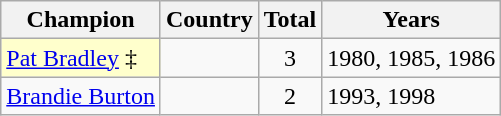<table class="wikitable">
<tr>
<th>Champion</th>
<th>Country</th>
<th>Total</th>
<th>Years</th>
</tr>
<tr>
<td style="background: #FFFFCC"><a href='#'>Pat Bradley</a> ‡</td>
<td></td>
<td align="center" valign="top">3</td>
<td>1980, 1985, 1986</td>
</tr>
<tr>
<td><a href='#'>Brandie Burton</a></td>
<td></td>
<td align="center" valign="top">2</td>
<td>1993, 1998</td>
</tr>
</table>
